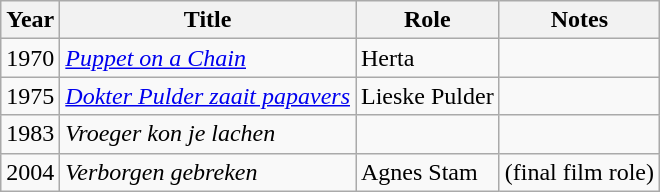<table class="wikitable">
<tr>
<th>Year</th>
<th>Title</th>
<th>Role</th>
<th>Notes</th>
</tr>
<tr>
<td>1970</td>
<td><em><a href='#'>Puppet on a Chain</a></em></td>
<td>Herta</td>
<td></td>
</tr>
<tr>
<td>1975</td>
<td><em><a href='#'>Dokter Pulder zaait papavers</a></em></td>
<td>Lieske Pulder</td>
<td></td>
</tr>
<tr>
<td>1983</td>
<td><em>Vroeger kon je lachen</em></td>
<td></td>
<td></td>
</tr>
<tr>
<td>2004</td>
<td><em>Verborgen gebreken</em></td>
<td>Agnes Stam</td>
<td>(final film role)</td>
</tr>
</table>
